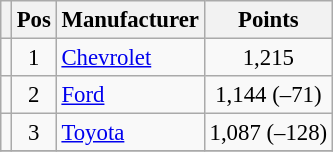<table class="wikitable" style="font-size: 95%;">
<tr>
<th></th>
<th>Pos</th>
<th>Manufacturer</th>
<th>Points</th>
</tr>
<tr>
<td align="left"></td>
<td style="text-align:center;">1</td>
<td><a href='#'>Chevrolet</a></td>
<td style="text-align:center;">1,215</td>
</tr>
<tr>
<td align="left"></td>
<td style="text-align:center;">2</td>
<td><a href='#'>Ford</a></td>
<td style="text-align:center;">1,144 (–71)</td>
</tr>
<tr>
<td align="left"></td>
<td style="text-align:center;">3</td>
<td><a href='#'>Toyota</a></td>
<td style="text-align:center;">1,087 (–128)</td>
</tr>
<tr class="sortbottom">
</tr>
</table>
